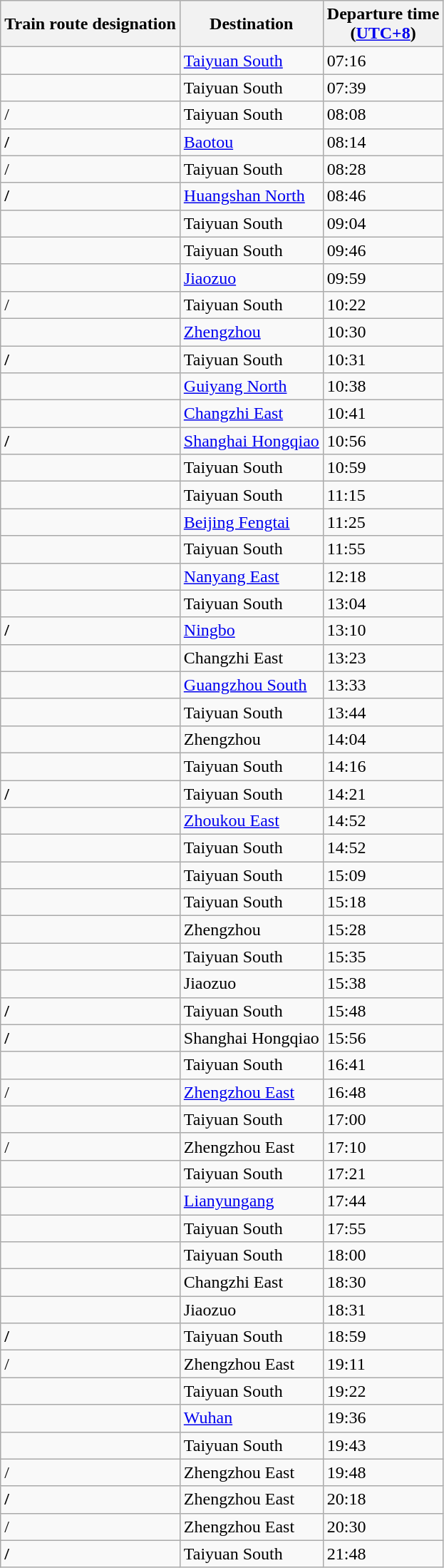<table class="wikitable sortable mw-collapsible mw-collapsed">
<tr>
<th>Train route designation</th>
<th>Destination</th>
<th>Departure time<br>(<a href='#'>UTC+8</a>)</th>
</tr>
<tr>
<td></td>
<td><a href='#'>Taiyuan South</a></td>
<td>07:16</td>
</tr>
<tr>
<td><em></em></td>
<td>Taiyuan South</td>
<td>07:39</td>
</tr>
<tr>
<td>/</td>
<td>Taiyuan South</td>
<td>08:08</td>
</tr>
<tr>
<td><strong>/</strong></td>
<td><a href='#'>Baotou</a></td>
<td>08:14</td>
</tr>
<tr>
<td>/</td>
<td>Taiyuan South</td>
<td>08:28</td>
</tr>
<tr>
<td><strong>/</strong></td>
<td><a href='#'>Huangshan North</a></td>
<td>08:46</td>
</tr>
<tr>
<td><em></em></td>
<td>Taiyuan South</td>
<td>09:04</td>
</tr>
<tr>
<td><em></em></td>
<td>Taiyuan South</td>
<td>09:46</td>
</tr>
<tr>
<td></td>
<td><a href='#'>Jiaozuo</a></td>
<td>09:59</td>
</tr>
<tr>
<td>/</td>
<td>Taiyuan South</td>
<td>10:22</td>
</tr>
<tr>
<td></td>
<td><a href='#'>Zhengzhou</a></td>
<td>10:30</td>
</tr>
<tr>
<td><strong>/</strong></td>
<td>Taiyuan South</td>
<td>10:31</td>
</tr>
<tr>
<td><strong></strong></td>
<td><a href='#'>Guiyang North</a></td>
<td>10:38</td>
</tr>
<tr>
<td><strong></strong></td>
<td><a href='#'>Changzhi East</a></td>
<td>10:41</td>
</tr>
<tr>
<td><strong>/</strong></td>
<td><a href='#'>Shanghai Hongqiao</a></td>
<td>10:56</td>
</tr>
<tr>
<td></td>
<td>Taiyuan South</td>
<td>10:59</td>
</tr>
<tr>
<td></td>
<td>Taiyuan South</td>
<td>11:15</td>
</tr>
<tr>
<td><strong><em></em></strong></td>
<td><a href='#'>Beijing Fengtai</a></td>
<td>11:25</td>
</tr>
<tr>
<td><em></em></td>
<td>Taiyuan South</td>
<td>11:55</td>
</tr>
<tr>
<td><strong></strong></td>
<td><a href='#'>Nanyang East</a></td>
<td>12:18</td>
</tr>
<tr>
<td></td>
<td>Taiyuan South</td>
<td>13:04</td>
</tr>
<tr>
<td><strong>/</strong></td>
<td><a href='#'>Ningbo</a></td>
<td>13:10</td>
</tr>
<tr>
<td><strong></strong></td>
<td>Changzhi East</td>
<td>13:23</td>
</tr>
<tr>
<td><strong></strong></td>
<td><a href='#'>Guangzhou South</a></td>
<td>13:33</td>
</tr>
<tr>
<td></td>
<td>Taiyuan South</td>
<td>13:44</td>
</tr>
<tr>
<td></td>
<td>Zhengzhou</td>
<td>14:04</td>
</tr>
<tr>
<td><em></em></td>
<td>Taiyuan South</td>
<td>14:16</td>
</tr>
<tr>
<td><strong>/</strong></td>
<td>Taiyuan South</td>
<td>14:21</td>
</tr>
<tr>
<td><strong></strong></td>
<td><a href='#'>Zhoukou East</a></td>
<td>14:52</td>
</tr>
<tr>
<td><em></em></td>
<td>Taiyuan South</td>
<td>14:52</td>
</tr>
<tr>
<td><strong></strong></td>
<td>Taiyuan South</td>
<td>15:09</td>
</tr>
<tr>
<td></td>
<td>Taiyuan South</td>
<td>15:18</td>
</tr>
<tr>
<td></td>
<td>Zhengzhou</td>
<td>15:28</td>
</tr>
<tr>
<td><strong></strong></td>
<td>Taiyuan South</td>
<td>15:35</td>
</tr>
<tr>
<td></td>
<td>Jiaozuo</td>
<td>15:38</td>
</tr>
<tr>
<td><strong>/</strong></td>
<td>Taiyuan South</td>
<td>15:48</td>
</tr>
<tr>
<td><strong>/</strong></td>
<td>Shanghai Hongqiao</td>
<td>15:56</td>
</tr>
<tr>
<td><em></em></td>
<td>Taiyuan South</td>
<td>16:41</td>
</tr>
<tr>
<td>/</td>
<td><a href='#'>Zhengzhou East</a></td>
<td>16:48</td>
</tr>
<tr>
<td></td>
<td>Taiyuan South</td>
<td>17:00</td>
</tr>
<tr>
<td>/</td>
<td>Zhengzhou East</td>
<td>17:10</td>
</tr>
<tr>
<td><strong></strong></td>
<td>Taiyuan South</td>
<td>17:21</td>
</tr>
<tr>
<td><strong></strong></td>
<td><a href='#'>Lianyungang</a></td>
<td>17:44</td>
</tr>
<tr>
<td></td>
<td>Taiyuan South</td>
<td>17:55</td>
</tr>
<tr>
<td><em></em></td>
<td>Taiyuan South</td>
<td>18:00</td>
</tr>
<tr>
<td></td>
<td>Changzhi East</td>
<td>18:30</td>
</tr>
<tr>
<td></td>
<td>Jiaozuo</td>
<td>18:31</td>
</tr>
<tr>
<td><strong>/</strong></td>
<td>Taiyuan South</td>
<td>18:59</td>
</tr>
<tr>
<td>/</td>
<td>Zhengzhou East</td>
<td>19:11</td>
</tr>
<tr>
<td><strong></strong></td>
<td>Taiyuan South</td>
<td>19:22</td>
</tr>
<tr>
<td><strong></strong></td>
<td><a href='#'>Wuhan</a></td>
<td>19:36</td>
</tr>
<tr>
<td></td>
<td>Taiyuan South</td>
<td>19:43</td>
</tr>
<tr>
<td>/</td>
<td>Zhengzhou East</td>
<td>19:48</td>
</tr>
<tr>
<td><strong>/</strong></td>
<td>Zhengzhou East</td>
<td>20:18</td>
</tr>
<tr>
<td>/</td>
<td>Zhengzhou East</td>
<td>20:30</td>
</tr>
<tr>
<td><strong>/</strong></td>
<td>Taiyuan South</td>
<td>21:48</td>
</tr>
</table>
